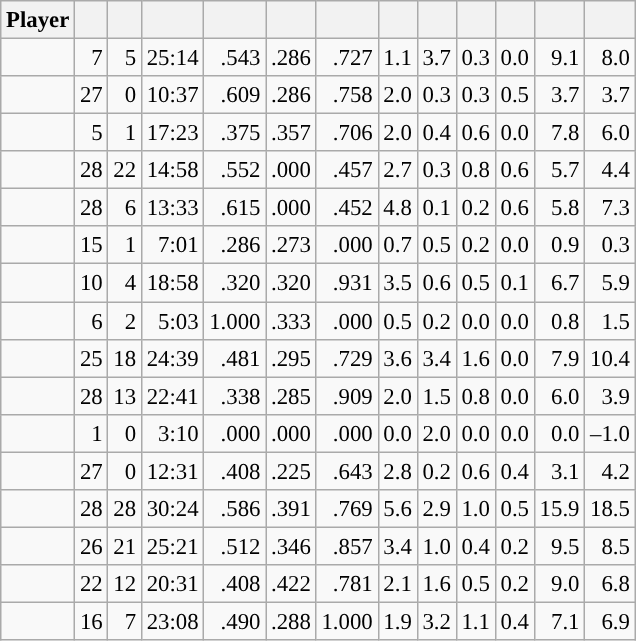<table class="wikitable sortable" style="font-size:95%; text-align:right;">
<tr>
<th>Player</th>
<th></th>
<th></th>
<th></th>
<th></th>
<th></th>
<th></th>
<th></th>
<th></th>
<th></th>
<th></th>
<th></th>
<th></th>
</tr>
<tr>
<td></td>
<td>7</td>
<td>5</td>
<td>25:14</td>
<td>.543</td>
<td>.286</td>
<td>.727</td>
<td>1.1</td>
<td>3.7</td>
<td>0.3</td>
<td>0.0</td>
<td>9.1</td>
<td>8.0</td>
</tr>
<tr>
<td></td>
<td>27</td>
<td>0</td>
<td>10:37</td>
<td>.609</td>
<td>.286</td>
<td>.758</td>
<td>2.0</td>
<td>0.3</td>
<td>0.3</td>
<td>0.5</td>
<td>3.7</td>
<td>3.7</td>
</tr>
<tr>
<td></td>
<td>5</td>
<td>1</td>
<td>17:23</td>
<td>.375</td>
<td>.357</td>
<td>.706</td>
<td>2.0</td>
<td>0.4</td>
<td>0.6</td>
<td>0.0</td>
<td>7.8</td>
<td>6.0</td>
</tr>
<tr>
<td></td>
<td>28</td>
<td>22</td>
<td>14:58</td>
<td>.552</td>
<td>.000</td>
<td>.457</td>
<td>2.7</td>
<td>0.3</td>
<td>0.8</td>
<td>0.6</td>
<td>5.7</td>
<td>4.4</td>
</tr>
<tr>
<td></td>
<td>28</td>
<td>6</td>
<td>13:33</td>
<td>.615</td>
<td>.000</td>
<td>.452</td>
<td>4.8</td>
<td>0.1</td>
<td>0.2</td>
<td>0.6</td>
<td>5.8</td>
<td>7.3</td>
</tr>
<tr>
<td></td>
<td>15</td>
<td>1</td>
<td>7:01</td>
<td>.286</td>
<td>.273</td>
<td>.000</td>
<td>0.7</td>
<td>0.5</td>
<td>0.2</td>
<td>0.0</td>
<td>0.9</td>
<td>0.3</td>
</tr>
<tr>
<td></td>
<td>10</td>
<td>4</td>
<td>18:58</td>
<td>.320</td>
<td>.320</td>
<td>.931</td>
<td>3.5</td>
<td>0.6</td>
<td>0.5</td>
<td>0.1</td>
<td>6.7</td>
<td>5.9</td>
</tr>
<tr>
<td></td>
<td>6</td>
<td>2</td>
<td>5:03</td>
<td>1.000</td>
<td>.333</td>
<td>.000</td>
<td>0.5</td>
<td>0.2</td>
<td>0.0</td>
<td>0.0</td>
<td>0.8</td>
<td>1.5</td>
</tr>
<tr>
<td></td>
<td>25</td>
<td>18</td>
<td>24:39</td>
<td>.481</td>
<td>.295</td>
<td>.729</td>
<td>3.6</td>
<td>3.4</td>
<td>1.6</td>
<td>0.0</td>
<td>7.9</td>
<td>10.4</td>
</tr>
<tr>
<td></td>
<td>28</td>
<td>13</td>
<td>22:41</td>
<td>.338</td>
<td>.285</td>
<td>.909</td>
<td>2.0</td>
<td>1.5</td>
<td>0.8</td>
<td>0.0</td>
<td>6.0</td>
<td>3.9</td>
</tr>
<tr>
<td></td>
<td>1</td>
<td>0</td>
<td>3:10</td>
<td>.000</td>
<td>.000</td>
<td>.000</td>
<td>0.0</td>
<td>2.0</td>
<td>0.0</td>
<td>0.0</td>
<td>0.0</td>
<td>–1.0</td>
</tr>
<tr>
<td></td>
<td>27</td>
<td>0</td>
<td>12:31</td>
<td>.408</td>
<td>.225</td>
<td>.643</td>
<td>2.8</td>
<td>0.2</td>
<td>0.6</td>
<td>0.4</td>
<td>3.1</td>
<td>4.2</td>
</tr>
<tr>
<td></td>
<td>28</td>
<td>28</td>
<td>30:24</td>
<td>.586</td>
<td>.391</td>
<td>.769</td>
<td>5.6</td>
<td>2.9</td>
<td>1.0</td>
<td>0.5</td>
<td>15.9</td>
<td>18.5</td>
</tr>
<tr>
<td></td>
<td>26</td>
<td>21</td>
<td>25:21</td>
<td>.512</td>
<td>.346</td>
<td>.857</td>
<td>3.4</td>
<td>1.0</td>
<td>0.4</td>
<td>0.2</td>
<td>9.5</td>
<td>8.5</td>
</tr>
<tr>
<td></td>
<td>22</td>
<td>12</td>
<td>20:31</td>
<td>.408</td>
<td>.422</td>
<td>.781</td>
<td>2.1</td>
<td>1.6</td>
<td>0.5</td>
<td>0.2</td>
<td>9.0</td>
<td>6.8</td>
</tr>
<tr>
<td></td>
<td>16</td>
<td>7</td>
<td>23:08</td>
<td>.490</td>
<td>.288</td>
<td>1.000</td>
<td>1.9</td>
<td>3.2</td>
<td>1.1</td>
<td>0.4</td>
<td>7.1</td>
<td>6.9</td>
</tr>
</table>
